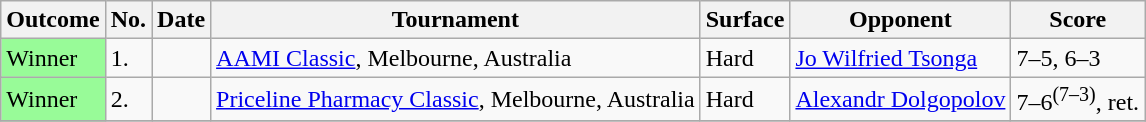<table class="sortable wikitable">
<tr>
<th>Outcome</th>
<th>No.</th>
<th>Date</th>
<th>Tournament</th>
<th>Surface</th>
<th>Opponent</th>
<th>Score</th>
</tr>
<tr>
<td bgcolor=98FB98>Winner</td>
<td>1.</td>
<td></td>
<td><a href='#'>AAMI Classic</a>, Melbourne, Australia</td>
<td>Hard</td>
<td> <a href='#'>Jo Wilfried Tsonga</a></td>
<td>7–5, 6–3</td>
</tr>
<tr>
<td bgcolor=98FB98>Winner</td>
<td>2.</td>
<td></td>
<td><a href='#'>Priceline Pharmacy Classic</a>, Melbourne, Australia</td>
<td>Hard</td>
<td> <a href='#'>Alexandr Dolgopolov</a></td>
<td>7–6<sup>(7–3)</sup>, ret.</td>
</tr>
<tr>
</tr>
</table>
